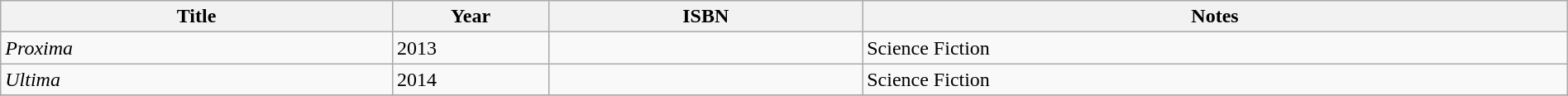<table class='wikitable' width='100%'>
<tr>
<th width='25%'>Title</th>
<th width='10%'>Year</th>
<th width='20%'>ISBN</th>
<th width='45%'>Notes</th>
</tr>
<tr>
<td><em>Proxima</em></td>
<td>2013</td>
<td></td>
<td>Science Fiction</td>
</tr>
<tr>
<td><em>Ultima</em></td>
<td>2014</td>
<td></td>
<td>Science Fiction</td>
</tr>
<tr>
</tr>
</table>
